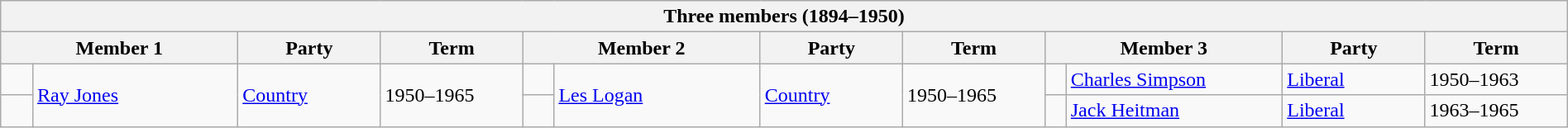<table class="wikitable" width="100%">
<tr>
<th colspan="12">Three members (1894–1950)</th>
</tr>
<tr>
<th colspan="2" width="15%">Member 1</th>
<th width="9%">Party</th>
<th width="9%">Term</th>
<th colspan="2" width="15%">Member 2</th>
<th width="9%">Party</th>
<th width="9%">Term</th>
<th colspan="2" width="15%">Member 3</th>
<th width="9%">Party</th>
<th width="9%">Term</th>
</tr>
<tr>
<td> </td>
<td rowspan="2"><a href='#'>Ray Jones</a></td>
<td rowspan="2"><a href='#'>Country</a></td>
<td rowspan="2">1950–1965</td>
<td> </td>
<td rowspan="2"><a href='#'>Les Logan</a></td>
<td rowspan="2"><a href='#'>Country</a></td>
<td rowspan="2">1950–1965</td>
<td> </td>
<td><a href='#'>Charles Simpson</a></td>
<td><a href='#'>Liberal</a></td>
<td>1950–1963</td>
</tr>
<tr>
<td> </td>
<td> </td>
<td> </td>
<td><a href='#'>Jack Heitman</a></td>
<td><a href='#'>Liberal</a></td>
<td>1963–1965</td>
</tr>
</table>
